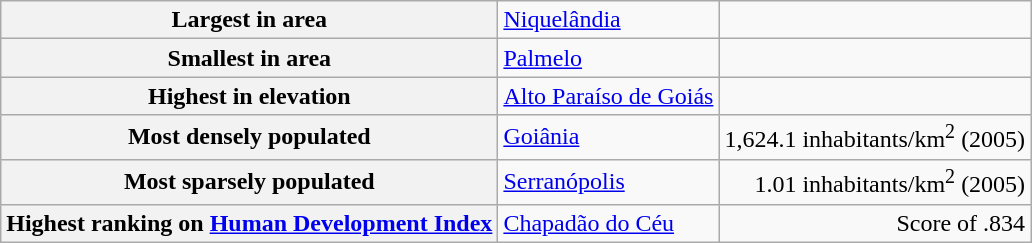<table class="wikitable">
<tr>
<th align=right>Largest in area</th>
<td><a href='#'>Niquelândia</a></td>
<td align=right></td>
</tr>
<tr>
<th align=right>Smallest in area</th>
<td><a href='#'>Palmelo</a></td>
<td align=right></td>
</tr>
<tr>
<th align=right>Highest in elevation</th>
<td><a href='#'>Alto Paraíso de Goiás</a></td>
<td align=right></td>
</tr>
<tr>
<th align=right>Most densely populated</th>
<td><a href='#'>Goiânia</a></td>
<td align=right>1,624.1 inhabitants/km<sup>2</sup> (2005)</td>
</tr>
<tr>
<th align=right>Most sparsely populated</th>
<td><a href='#'>Serranópolis</a></td>
<td align=right>1.01 inhabitants/km<sup>2</sup> (2005)</td>
</tr>
<tr>
<th align=right>Highest ranking on <a href='#'>Human Development Index</a></th>
<td><a href='#'>Chapadão do Céu</a></td>
<td align=right>Score of .834</td>
</tr>
</table>
